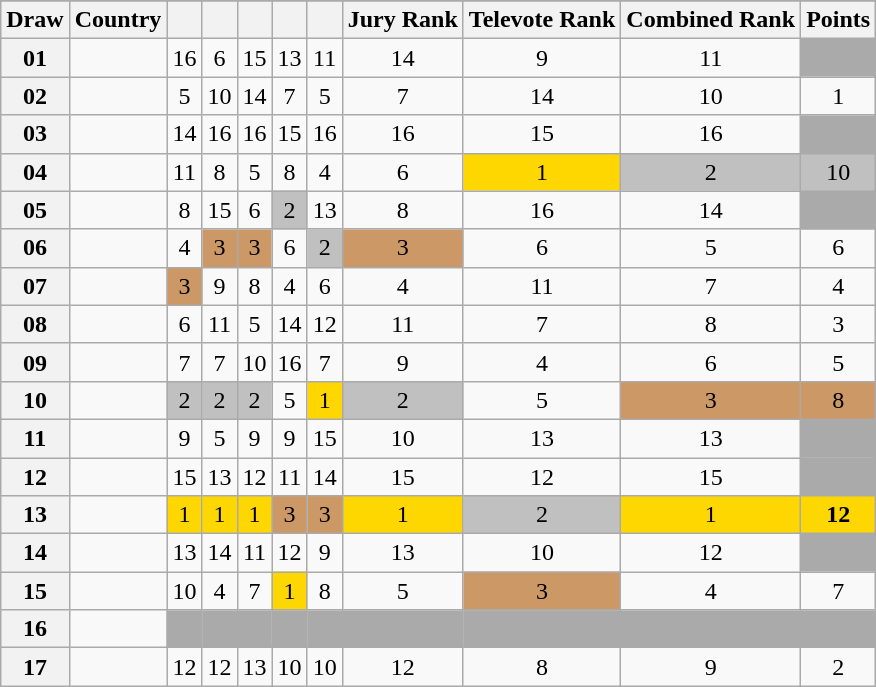<table class="sortable wikitable collapsible plainrowheaders" style="text-align:center;">
<tr>
</tr>
<tr>
<th scope="col">Draw</th>
<th scope="col">Country</th>
<th scope="col"><small></small></th>
<th scope="col"><small></small></th>
<th scope="col"><small></small></th>
<th scope="col"><small></small></th>
<th scope="col"><small></small></th>
<th scope="col">Jury Rank</th>
<th scope="col">Televote Rank</th>
<th scope="col">Combined Rank</th>
<th scope="col">Points</th>
</tr>
<tr>
<th scope="row" style="text-align:center;">01</th>
<td style="text-align:left;"></td>
<td>16</td>
<td>6</td>
<td>15</td>
<td>13</td>
<td>11</td>
<td>14</td>
<td>9</td>
<td>11</td>
<td style="background:#AAAAAA;"></td>
</tr>
<tr>
<th scope="row" style="text-align:center;">02</th>
<td style="text-align:left;"></td>
<td>5</td>
<td>10</td>
<td>14</td>
<td>7</td>
<td>5</td>
<td>7</td>
<td>14</td>
<td>10</td>
<td>1</td>
</tr>
<tr>
<th scope="row" style="text-align:center;">03</th>
<td style="text-align:left;"></td>
<td>14</td>
<td>16</td>
<td>16</td>
<td>15</td>
<td>16</td>
<td>16</td>
<td>15</td>
<td>16</td>
<td style="background:#AAAAAA;"></td>
</tr>
<tr>
<th scope="row" style="text-align:center;">04</th>
<td style="text-align:left;"></td>
<td>11</td>
<td>8</td>
<td>5</td>
<td>8</td>
<td>4</td>
<td>6</td>
<td style="background:gold;">1</td>
<td style="background:silver;">2</td>
<td style="background:silver;">10</td>
</tr>
<tr>
<th scope="row" style="text-align:center;">05</th>
<td style="text-align:left;"></td>
<td>8</td>
<td>15</td>
<td>6</td>
<td style="background:silver;">2</td>
<td>13</td>
<td>8</td>
<td>16</td>
<td>14</td>
<td style="background:#AAAAAA;"></td>
</tr>
<tr>
<th scope="row" style="text-align:center;">06</th>
<td style="text-align:left;"></td>
<td>4</td>
<td style="background:#CC9966;">3</td>
<td style="background:#CC9966;">3</td>
<td>6</td>
<td style="background:silver;">2</td>
<td style="background:#CC9966;">3</td>
<td>6</td>
<td>5</td>
<td>6</td>
</tr>
<tr>
<th scope="row" style="text-align:center;">07</th>
<td style="text-align:left;"></td>
<td style="background:#CC9966;">3</td>
<td>9</td>
<td>8</td>
<td>4</td>
<td>6</td>
<td>4</td>
<td>11</td>
<td>7</td>
<td>4</td>
</tr>
<tr>
<th scope="row" style="text-align:center;">08</th>
<td style="text-align:left;"></td>
<td>6</td>
<td>11</td>
<td>5</td>
<td>14</td>
<td>12</td>
<td>11</td>
<td>7</td>
<td>8</td>
<td>3</td>
</tr>
<tr>
<th scope="row" style="text-align:center;">09</th>
<td style="text-align:left;"></td>
<td>7</td>
<td>7</td>
<td>10</td>
<td>16</td>
<td>7</td>
<td>9</td>
<td>4</td>
<td>6</td>
<td>5</td>
</tr>
<tr>
<th scope="row" style="text-align:center;">10</th>
<td style="text-align:left;"></td>
<td style="background:silver;">2</td>
<td style="background:silver;">2</td>
<td style="background:silver;">2</td>
<td>5</td>
<td style="background:gold;">1</td>
<td style="background:silver;">2</td>
<td>5</td>
<td style="background:#CC9966;">3</td>
<td style="background:#CC9966;">8</td>
</tr>
<tr>
<th scope="row" style="text-align:center;">11</th>
<td style="text-align:left;"></td>
<td>9</td>
<td>5</td>
<td>9</td>
<td>9</td>
<td>15</td>
<td>10</td>
<td>13</td>
<td>13</td>
<td style="background:#AAAAAA;"></td>
</tr>
<tr>
<th scope="row" style="text-align:center;">12</th>
<td style="text-align:left;"></td>
<td>15</td>
<td>13</td>
<td>12</td>
<td>11</td>
<td>14</td>
<td>15</td>
<td>12</td>
<td>15</td>
<td style="background:#AAAAAA;"></td>
</tr>
<tr>
<th scope="row" style="text-align:center;">13</th>
<td style="text-align:left;"></td>
<td style="background:gold;">1</td>
<td style="background:gold;">1</td>
<td style="background:gold;">1</td>
<td style="background:#CC9966;">3</td>
<td style="background:#CC9966;">3</td>
<td style="background:gold;">1</td>
<td style="background:silver;">2</td>
<td style="background:gold;">1</td>
<td style="background:gold;"><strong>12</strong></td>
</tr>
<tr>
<th scope="row" style="text-align:center;">14</th>
<td style="text-align:left;"></td>
<td>13</td>
<td>14</td>
<td>11</td>
<td>12</td>
<td>9</td>
<td>13</td>
<td>10</td>
<td>12</td>
<td style="background:#AAAAAA;"></td>
</tr>
<tr>
<th scope="row" style="text-align:center;">15</th>
<td style="text-align:left;"></td>
<td>10</td>
<td>4</td>
<td>7</td>
<td style="background:gold;">1</td>
<td>8</td>
<td>5</td>
<td style="background:#CC9966;">3</td>
<td>4</td>
<td>7</td>
</tr>
<tr class="sortbottom">
<th scope="row" style="text-align:center;">16</th>
<td style="text-align:left;"></td>
<td style="background:#AAAAAA;"></td>
<td style="background:#AAAAAA;"></td>
<td style="background:#AAAAAA;"></td>
<td style="background:#AAAAAA;"></td>
<td style="background:#AAAAAA;"></td>
<td style="background:#AAAAAA;"></td>
<td style="background:#AAAAAA;"></td>
<td style="background:#AAAAAA;"></td>
<td style="background:#AAAAAA;"></td>
</tr>
<tr>
<th scope="row" style="text-align:center;">17</th>
<td style="text-align:left;"></td>
<td>12</td>
<td>12</td>
<td>13</td>
<td>10</td>
<td>10</td>
<td>12</td>
<td>8</td>
<td>9</td>
<td>2</td>
</tr>
</table>
